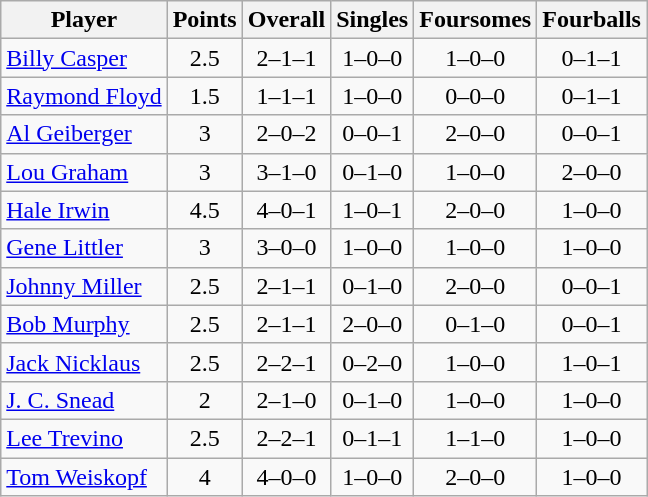<table class="wikitable sortable" style="text-align:center">
<tr>
<th>Player</th>
<th>Points</th>
<th>Overall</th>
<th>Singles</th>
<th>Foursomes</th>
<th>Fourballs</th>
</tr>
<tr>
<td align=left><a href='#'>Billy Casper</a></td>
<td>2.5</td>
<td>2–1–1</td>
<td>1–0–0</td>
<td>1–0–0</td>
<td>0–1–1</td>
</tr>
<tr>
<td align=left><a href='#'>Raymond Floyd</a></td>
<td>1.5</td>
<td>1–1–1</td>
<td>1–0–0</td>
<td>0–0–0</td>
<td>0–1–1</td>
</tr>
<tr>
<td align=left><a href='#'>Al Geiberger</a></td>
<td>3</td>
<td>2–0–2</td>
<td>0–0–1</td>
<td>2–0–0</td>
<td>0–0–1</td>
</tr>
<tr>
<td align=left><a href='#'>Lou Graham</a></td>
<td>3</td>
<td>3–1–0</td>
<td>0–1–0</td>
<td>1–0–0</td>
<td>2–0–0</td>
</tr>
<tr>
<td align=left><a href='#'>Hale Irwin</a></td>
<td>4.5</td>
<td>4–0–1</td>
<td>1–0–1</td>
<td>2–0–0</td>
<td>1–0–0</td>
</tr>
<tr>
<td align=left><a href='#'>Gene Littler</a></td>
<td>3</td>
<td>3–0–0</td>
<td>1–0–0</td>
<td>1–0–0</td>
<td>1–0–0</td>
</tr>
<tr>
<td align=left><a href='#'>Johnny Miller</a></td>
<td>2.5</td>
<td>2–1–1</td>
<td>0–1–0</td>
<td>2–0–0</td>
<td>0–0–1</td>
</tr>
<tr>
<td align=left><a href='#'>Bob Murphy</a></td>
<td>2.5</td>
<td>2–1–1</td>
<td>2–0–0</td>
<td>0–1–0</td>
<td>0–0–1</td>
</tr>
<tr>
<td align=left><a href='#'>Jack Nicklaus</a></td>
<td>2.5</td>
<td>2–2–1</td>
<td>0–2–0</td>
<td>1–0–0</td>
<td>1–0–1</td>
</tr>
<tr>
<td align=left><a href='#'>J. C. Snead</a></td>
<td>2</td>
<td>2–1–0</td>
<td>0–1–0</td>
<td>1–0–0</td>
<td>1–0–0</td>
</tr>
<tr>
<td align=left><a href='#'>Lee Trevino</a></td>
<td>2.5</td>
<td>2–2–1</td>
<td>0–1–1</td>
<td>1–1–0</td>
<td>1–0–0</td>
</tr>
<tr>
<td align=left><a href='#'>Tom Weiskopf</a></td>
<td>4</td>
<td>4–0–0</td>
<td>1–0–0</td>
<td>2–0–0</td>
<td>1–0–0</td>
</tr>
</table>
